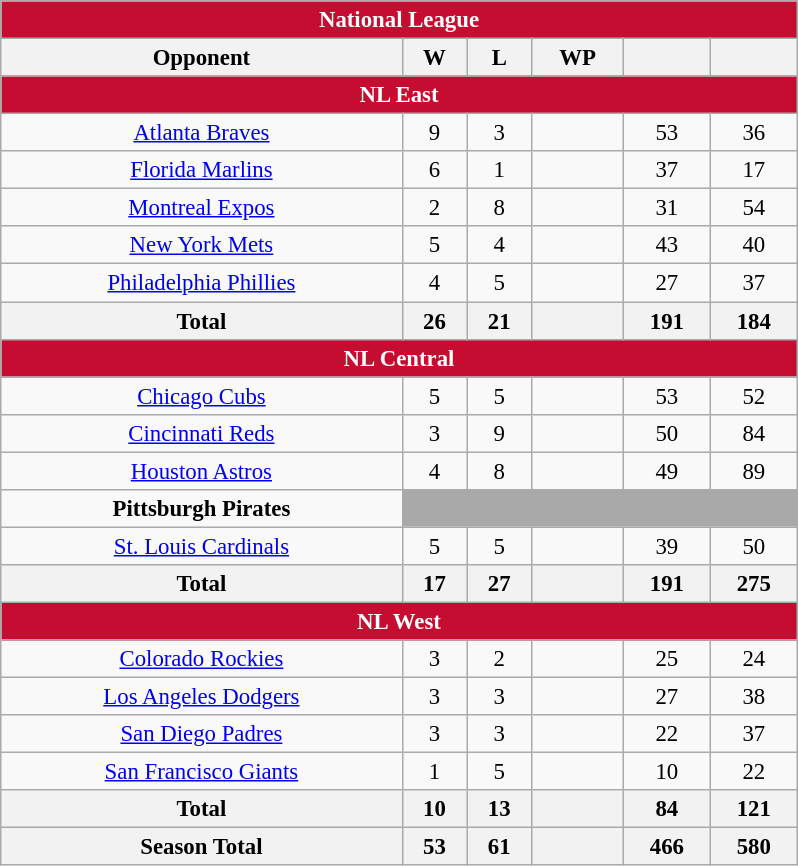<table class="wikitable" style="font-size:95%; text-align:center; width:35em;margin: 0.5em auto;">
<tr>
<th colspan="7" style="background:#c60c30; color:#ffffff;">National League</th>
</tr>
<tr>
<th>Opponent</th>
<th>W</th>
<th>L</th>
<th>WP</th>
<th></th>
<th></th>
</tr>
<tr>
<th colspan="7" style="background:#c60c30; color:#ffffff;">NL East</th>
</tr>
<tr>
<td><a href='#'>Atlanta Braves</a></td>
<td>9</td>
<td>3</td>
<td></td>
<td>53</td>
<td>36</td>
</tr>
<tr>
<td><a href='#'>Florida Marlins</a></td>
<td>6</td>
<td>1</td>
<td></td>
<td>37</td>
<td>17</td>
</tr>
<tr>
<td><a href='#'>Montreal Expos</a></td>
<td>2</td>
<td>8</td>
<td></td>
<td>31</td>
<td>54</td>
</tr>
<tr>
<td><a href='#'>New York Mets</a></td>
<td>5</td>
<td>4</td>
<td></td>
<td>43</td>
<td>40</td>
</tr>
<tr>
<td><a href='#'>Philadelphia Phillies</a></td>
<td>4</td>
<td>5</td>
<td></td>
<td>27</td>
<td>37</td>
</tr>
<tr>
<th>Total</th>
<th>26</th>
<th>21</th>
<th></th>
<th>191</th>
<th>184</th>
</tr>
<tr>
<th colspan="7" style="background:#c60c30; color:#ffffff;">NL Central</th>
</tr>
<tr>
<td><a href='#'>Chicago Cubs</a></td>
<td>5</td>
<td>5</td>
<td></td>
<td>53</td>
<td>52</td>
</tr>
<tr>
<td><a href='#'>Cincinnati Reds</a></td>
<td>3</td>
<td>9</td>
<td></td>
<td>50</td>
<td>84</td>
</tr>
<tr>
<td><a href='#'>Houston Astros</a></td>
<td>4</td>
<td>8</td>
<td></td>
<td>49</td>
<td>89</td>
</tr>
<tr>
<td><strong>Pittsburgh Pirates</strong></td>
<td colspan=5 style="background:darkgray;"></td>
</tr>
<tr>
<td><a href='#'>St. Louis Cardinals</a></td>
<td>5</td>
<td>5</td>
<td></td>
<td>39</td>
<td>50</td>
</tr>
<tr>
<th>Total</th>
<th>17</th>
<th>27</th>
<th></th>
<th>191</th>
<th>275</th>
</tr>
<tr>
<th colspan="7" style="background:#c60c30; color:#ffffff;">NL West</th>
</tr>
<tr>
<td><a href='#'>Colorado Rockies</a></td>
<td>3</td>
<td>2</td>
<td></td>
<td>25</td>
<td>24</td>
</tr>
<tr>
<td><a href='#'>Los Angeles Dodgers</a></td>
<td>3</td>
<td>3</td>
<td></td>
<td>27</td>
<td>38</td>
</tr>
<tr>
<td><a href='#'>San Diego Padres</a></td>
<td>3</td>
<td>3</td>
<td></td>
<td>22</td>
<td>37</td>
</tr>
<tr>
<td><a href='#'>San Francisco Giants</a></td>
<td>1</td>
<td>5</td>
<td></td>
<td>10</td>
<td>22</td>
</tr>
<tr>
<th>Total</th>
<th>10</th>
<th>13</th>
<th></th>
<th>84</th>
<th>121</th>
</tr>
<tr>
<th>Season Total</th>
<th>53</th>
<th>61</th>
<th></th>
<th>466</th>
<th>580</th>
</tr>
</table>
